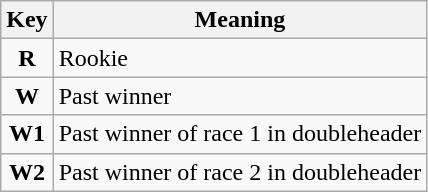<table class="wikitable sortable"  font-size: 95%;">
<tr>
<th>Key</th>
<th>Meaning</th>
</tr>
<tr>
<td align="center"><strong><span>R</span></strong></td>
<td>Rookie</td>
</tr>
<tr>
<td align="center"><strong><span>W</span></strong></td>
<td>Past winner</td>
</tr>
<tr>
<td align="center"><strong><span>W1</span></strong></td>
<td>Past winner of race 1 in doubleheader</td>
</tr>
<tr>
<td align="center"><strong><span>W2</span></strong></td>
<td>Past winner of race 2 in doubleheader</td>
</tr>
</table>
